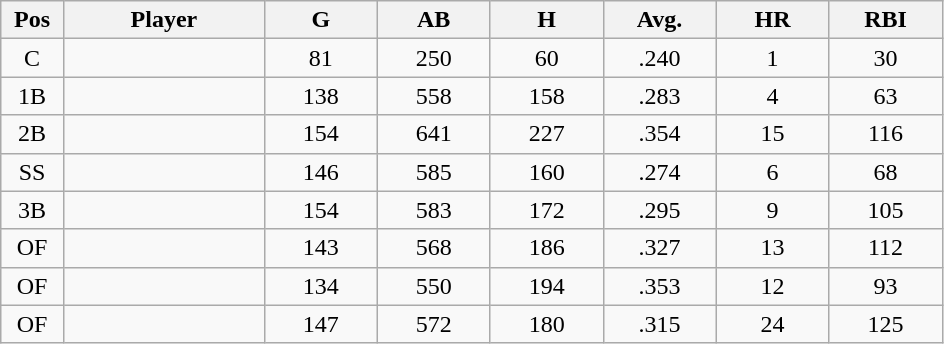<table class="wikitable sortable">
<tr>
<th bgcolor="#DDDDFF" width="5%">Pos</th>
<th bgcolor="#DDDDFF" width="16%">Player</th>
<th bgcolor="#DDDDFF" width="9%">G</th>
<th bgcolor="#DDDDFF" width="9%">AB</th>
<th bgcolor="#DDDDFF" width="9%">H</th>
<th bgcolor="#DDDDFF" width="9%">Avg.</th>
<th bgcolor="#DDDDFF" width="9%">HR</th>
<th bgcolor="#DDDDFF" width="9%">RBI</th>
</tr>
<tr align="center">
<td>C</td>
<td></td>
<td>81</td>
<td>250</td>
<td>60</td>
<td>.240</td>
<td>1</td>
<td>30</td>
</tr>
<tr align="center">
<td>1B</td>
<td></td>
<td>138</td>
<td>558</td>
<td>158</td>
<td>.283</td>
<td>4</td>
<td>63</td>
</tr>
<tr align="center">
<td>2B</td>
<td></td>
<td>154</td>
<td>641</td>
<td>227</td>
<td>.354</td>
<td>15</td>
<td>116</td>
</tr>
<tr align="center">
<td>SS</td>
<td></td>
<td>146</td>
<td>585</td>
<td>160</td>
<td>.274</td>
<td>6</td>
<td>68</td>
</tr>
<tr align="center">
<td>3B</td>
<td></td>
<td>154</td>
<td>583</td>
<td>172</td>
<td>.295</td>
<td>9</td>
<td>105</td>
</tr>
<tr align="center">
<td>OF</td>
<td></td>
<td>143</td>
<td>568</td>
<td>186</td>
<td>.327</td>
<td>13</td>
<td>112</td>
</tr>
<tr align="center">
<td>OF</td>
<td></td>
<td>134</td>
<td>550</td>
<td>194</td>
<td>.353</td>
<td>12</td>
<td>93</td>
</tr>
<tr align="center">
<td>OF</td>
<td></td>
<td>147</td>
<td>572</td>
<td>180</td>
<td>.315</td>
<td>24</td>
<td>125</td>
</tr>
</table>
